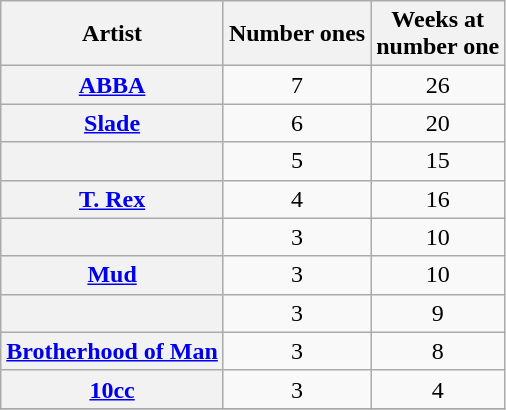<table class="wikitable plainrowheaders sortable">
<tr>
<th scope=col>Artist</th>
<th scope=col>Number ones</th>
<th scope=col>Weeks at<br>number one</th>
</tr>
<tr>
<th scope=row><a href='#'>ABBA</a></th>
<td align=center>7</td>
<td align=center>26</td>
</tr>
<tr>
<th scope=row><a href='#'>Slade</a></th>
<td align=center>6</td>
<td align=center>20</td>
</tr>
<tr>
<th scope=row></th>
<td align=center>5</td>
<td align=center>15</td>
</tr>
<tr>
<th scope=row><a href='#'>T. Rex</a></th>
<td align=center>4</td>
<td align=center>16</td>
</tr>
<tr>
<th scope=row></th>
<td align=center>3</td>
<td align=center>10</td>
</tr>
<tr>
<th scope=row><a href='#'>Mud</a></th>
<td align=center>3</td>
<td align=center>10</td>
</tr>
<tr>
<th scope=row></th>
<td align=center>3</td>
<td align=center>9</td>
</tr>
<tr>
<th scope=row><a href='#'>Brotherhood of Man</a></th>
<td align=center>3</td>
<td align=center>8</td>
</tr>
<tr>
<th scope=row><a href='#'>10cc</a></th>
<td align=center>3</td>
<td align=center>4</td>
</tr>
<tr>
</tr>
</table>
